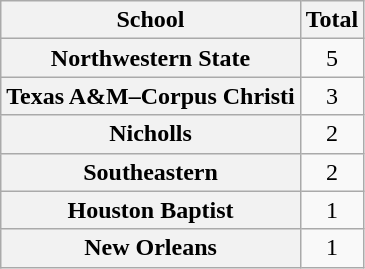<table class=wikitable style="text-align:center">
<tr>
<th>School</th>
<th>Total</th>
</tr>
<tr>
<th style=>Northwestern State</th>
<td>5</td>
</tr>
<tr>
<th style=>Texas A&M–Corpus Christi</th>
<td>3</td>
</tr>
<tr>
<th style=>Nicholls</th>
<td>2</td>
</tr>
<tr>
<th style=>Southeastern</th>
<td>2</td>
</tr>
<tr>
<th style=>Houston Baptist</th>
<td>1</td>
</tr>
<tr>
<th style=>New Orleans</th>
<td>1</td>
</tr>
</table>
